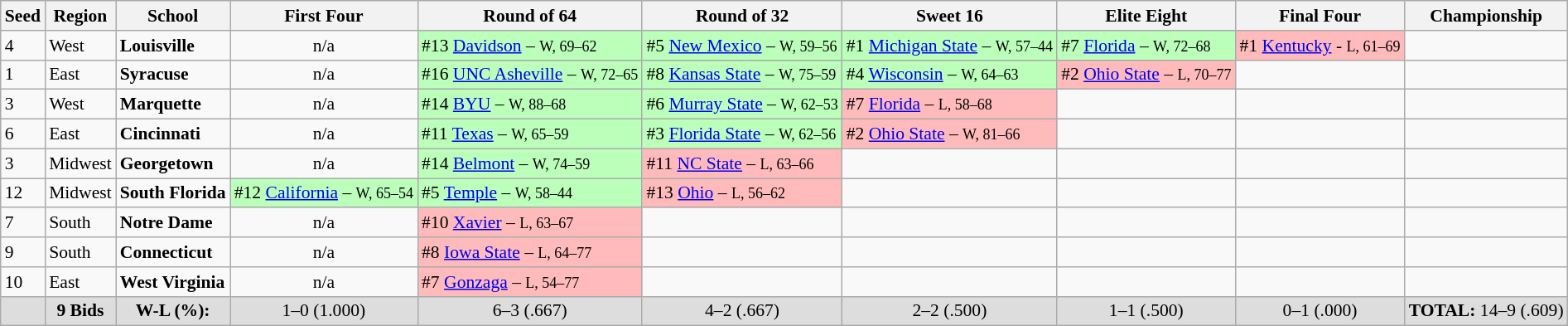<table class="sortable wikitable" style="white-space:nowrap; font-size:90%;">
<tr>
<th>Seed</th>
<th>Region</th>
<th>School</th>
<th>First Four</th>
<th>Round of 64</th>
<th>Round of 32</th>
<th>Sweet 16</th>
<th>Elite Eight</th>
<th>Final Four</th>
<th>Championship</th>
</tr>
<tr>
<td>4</td>
<td>West</td>
<td><strong>Louisville</strong></td>
<td style="text-align:center;">n/a</td>
<td style="background:#bfb;">#13 <a href='#'>Davidson</a> – <small>W, 69–62</small></td>
<td style="background:#bfb;">#5 <a href='#'>New Mexico</a> – <small>W, 59–56</small></td>
<td style="background:#bfb;">#1 <a href='#'>Michigan State</a> – <small>W, 57–44</small></td>
<td style="background:#bfb;">#7 <a href='#'>Florida</a> – <small>W, 72–68</small></td>
<td style="background:#fbb;">#1 <a href='#'>Kentucky</a> - <small>L, 61–69</small></td>
<td> </td>
</tr>
<tr>
<td>1</td>
<td>East</td>
<td><strong>Syracuse</strong></td>
<td style="text-align:center;">n/a</td>
<td style="background:#bfb;">#16 <a href='#'>UNC Asheville</a> – <small>W, 72–65</small></td>
<td style="background:#bfb;">#8 <a href='#'>Kansas State</a> – <small>W, 75–59</small></td>
<td style="background:#bfb;">#4 <a href='#'>Wisconsin</a> – <small>W, 64–63</small></td>
<td style="background:#fbb;">#2 <a href='#'>Ohio State</a> – <small>L, 70–77</small></td>
<td> </td>
<td> </td>
</tr>
<tr>
<td>3</td>
<td>West</td>
<td><strong>Marquette</strong></td>
<td style="text-align:center;">n/a</td>
<td style="background:#bfb;">#14 <a href='#'>BYU</a> – <small>W, 88–68</small></td>
<td style="background:#bfb;">#6 <a href='#'>Murray State</a> – <small>W, 62–53</small></td>
<td style="background:#fbb;">#7 <a href='#'>Florida</a> – <small>L, 58–68</small></td>
<td> </td>
<td> </td>
<td> </td>
</tr>
<tr>
<td>6</td>
<td>East</td>
<td><strong>Cincinnati</strong></td>
<td style="text-align:center;">n/a</td>
<td style="background:#bfb;">#11 <a href='#'>Texas</a> – <small>W, 65–59</small></td>
<td style="background:#bfb;">#3 <a href='#'>Florida State</a> – <small>W, 62–56</small></td>
<td style="background:#fbb;">#2 <a href='#'>Ohio State</a> – <small>W, 81–66</small></td>
<td> </td>
<td> </td>
<td> </td>
</tr>
<tr>
<td>3</td>
<td>Midwest</td>
<td><strong>Georgetown</strong></td>
<td style="text-align:center;">n/a</td>
<td style="background:#bfb;">#14 <a href='#'>Belmont</a> – <small>W, 74–59</small></td>
<td style="background:#fbb;">#11 <a href='#'>NC State</a> – <small>L, 63–66</small></td>
<td> </td>
<td> </td>
<td> </td>
<td> </td>
</tr>
<tr>
<td>12</td>
<td>Midwest</td>
<td><strong>South Florida</strong></td>
<td style="background:#bfb;">#12 <a href='#'>California</a> – <small>W, 65–54</small></td>
<td style="background:#bfb;">#5 <a href='#'>Temple</a> – <small>W, 58–44</small></td>
<td style="background:#fbb;">#13 <a href='#'>Ohio</a> – <small>L, 56–62</small></td>
<td> </td>
<td> </td>
<td> </td>
<td> </td>
</tr>
<tr>
<td>7</td>
<td>South</td>
<td><strong>Notre Dame</strong></td>
<td style="text-align:center;">n/a</td>
<td style="background:#fbb;">#10 <a href='#'>Xavier</a> – <small>L, 63–67</small></td>
<td> </td>
<td> </td>
<td> </td>
<td> </td>
<td> </td>
</tr>
<tr>
<td>9</td>
<td>South</td>
<td><strong>Connecticut</strong></td>
<td style="text-align:center;">n/a</td>
<td style="background:#fbb;">#8 <a href='#'>Iowa State</a> – <small>L, 64–77</small></td>
<td> </td>
<td> </td>
<td> </td>
<td> </td>
<td> </td>
</tr>
<tr>
<td>10</td>
<td>East</td>
<td><strong>West Virginia</strong></td>
<td style="text-align:center;">n/a</td>
<td style="background:#fbb;">#7 <a href='#'>Gonzaga</a> – <small>L, 54–77</small></td>
<td> </td>
<td> </td>
<td> </td>
<td> </td>
<td> </td>
</tr>
<tr class="sortbottom"  style="text-align:center; background:#ddd;">
<td></td>
<td><strong>9 Bids</strong></td>
<td><strong>W-L (%):</strong></td>
<td>1–0 (1.000)</td>
<td>6–3 (.667)</td>
<td>4–2 (.667)</td>
<td>2–2 (.500)</td>
<td>1–1 (.500)</td>
<td>0–1 (.000)</td>
<td><strong>TOTAL:</strong> 14–9 (.609)</td>
</tr>
</table>
